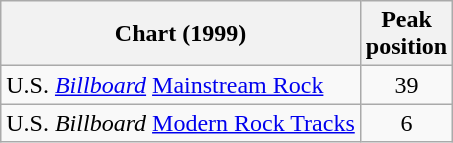<table class="wikitable">
<tr>
<th>Chart (1999)</th>
<th>Peak<br>position</th>
</tr>
<tr>
<td>U.S. <em><a href='#'>Billboard</a></em> <a href='#'>Mainstream Rock</a></td>
<td align="center">39</td>
</tr>
<tr>
<td>U.S. <em>Billboard</em> <a href='#'>Modern Rock Tracks</a></td>
<td align="center">6</td>
</tr>
</table>
